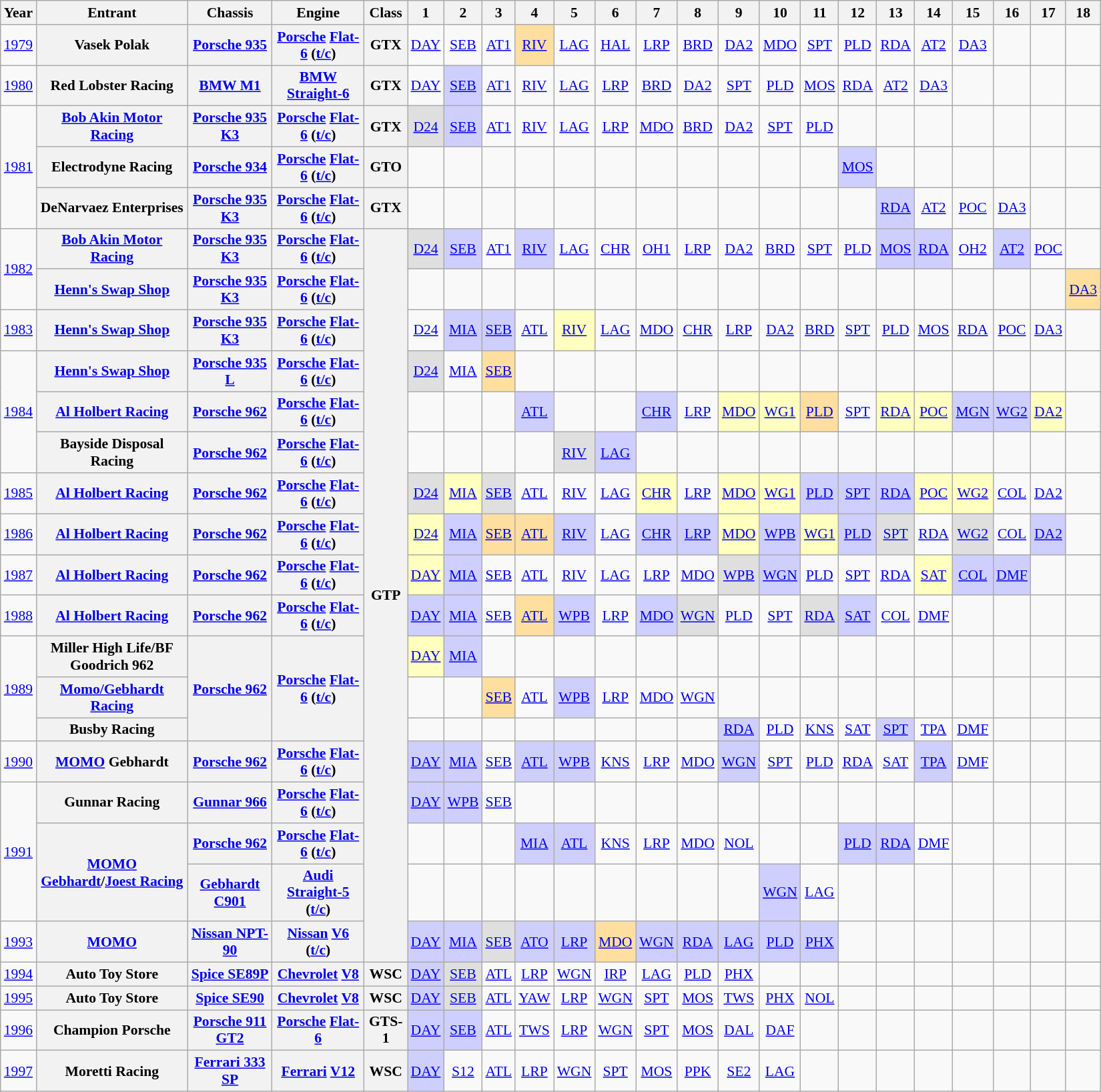<table class="wikitable" width=1100 style="text-align:center; font-size:90%">
<tr>
<th>Year</th>
<th>Entrant</th>
<th>Chassis</th>
<th>Engine</th>
<th>Class</th>
<th>1</th>
<th>2</th>
<th>3</th>
<th>4</th>
<th>5</th>
<th>6</th>
<th>7</th>
<th>8</th>
<th>9</th>
<th>10</th>
<th>11</th>
<th>12</th>
<th>13</th>
<th>14</th>
<th>15</th>
<th>16</th>
<th>17</th>
<th>18</th>
</tr>
<tr>
<td><a href='#'>1979</a></td>
<th>Vasek Polak</th>
<th><a href='#'>Porsche 935</a></th>
<th><a href='#'>Porsche</a> <a href='#'>Flat-6</a> (<a href='#'>t/c</a>)</th>
<th>GTX</th>
<td><a href='#'>DAY</a></td>
<td><a href='#'>SEB</a></td>
<td><a href='#'>AT1</a></td>
<td style="background:#FFDF9F;"><a href='#'>RIV</a><br></td>
<td><a href='#'>LAG</a></td>
<td><a href='#'>HAL</a></td>
<td><a href='#'>LRP</a></td>
<td><a href='#'>BRD</a></td>
<td><a href='#'>DA2</a></td>
<td><a href='#'>MDO</a></td>
<td><a href='#'>SPT</a></td>
<td><a href='#'>PLD</a></td>
<td><a href='#'>RDA</a></td>
<td><a href='#'>AT2</a></td>
<td><a href='#'>DA3</a></td>
<td></td>
<td></td>
<td></td>
</tr>
<tr>
<td><a href='#'>1980</a></td>
<th>Red Lobster Racing</th>
<th><a href='#'>BMW M1</a></th>
<th><a href='#'>BMW</a> <a href='#'>Straight-6</a></th>
<th>GTX</th>
<td><a href='#'>DAY</a></td>
<td style="background:#CFCFFF;"><a href='#'>SEB</a><br></td>
<td><a href='#'>AT1</a></td>
<td><a href='#'>RIV</a></td>
<td><a href='#'>LAG</a></td>
<td><a href='#'>LRP</a></td>
<td><a href='#'>BRD</a></td>
<td><a href='#'>DA2</a></td>
<td><a href='#'>SPT</a></td>
<td><a href='#'>PLD</a></td>
<td><a href='#'>MOS</a></td>
<td><a href='#'>RDA</a></td>
<td><a href='#'>AT2</a></td>
<td><a href='#'>DA3</a></td>
<td></td>
<td></td>
<td></td>
<td></td>
</tr>
<tr>
<td rowspan=3><a href='#'>1981</a></td>
<th><a href='#'>Bob Akin Motor Racing</a></th>
<th><a href='#'>Porsche 935 K3</a></th>
<th><a href='#'>Porsche</a> <a href='#'>Flat-6</a> (<a href='#'>t/c</a>)</th>
<th>GTX</th>
<td style="background:#DFDFDF;"><a href='#'>D24</a><br></td>
<td style="background:#CFCFFF;"><a href='#'>SEB</a><br></td>
<td><a href='#'>AT1</a></td>
<td><a href='#'>RIV</a></td>
<td><a href='#'>LAG</a></td>
<td><a href='#'>LRP</a></td>
<td><a href='#'>MDO</a></td>
<td><a href='#'>BRD</a></td>
<td><a href='#'>DA2</a></td>
<td><a href='#'>SPT</a></td>
<td><a href='#'>PLD</a></td>
<td></td>
<td></td>
<td></td>
<td></td>
<td></td>
<td></td>
<td></td>
</tr>
<tr>
<th>Electrodyne Racing</th>
<th><a href='#'>Porsche 934</a></th>
<th><a href='#'>Porsche</a> <a href='#'>Flat-6</a> (<a href='#'>t/c</a>)</th>
<th>GTO</th>
<td></td>
<td></td>
<td></td>
<td></td>
<td></td>
<td></td>
<td></td>
<td></td>
<td></td>
<td></td>
<td></td>
<td style="background:#CFCFFF;"><a href='#'>MOS</a><br></td>
<td></td>
<td></td>
<td></td>
<td></td>
<td></td>
<td></td>
</tr>
<tr>
<th>DeNarvaez Enterprises</th>
<th><a href='#'>Porsche 935 K3</a></th>
<th><a href='#'>Porsche</a> <a href='#'>Flat-6</a> (<a href='#'>t/c</a>)</th>
<th>GTX</th>
<td></td>
<td></td>
<td></td>
<td></td>
<td></td>
<td></td>
<td></td>
<td></td>
<td></td>
<td></td>
<td></td>
<td></td>
<td style="background:#CFCFFF;"><a href='#'>RDA</a><br></td>
<td><a href='#'>AT2</a></td>
<td><a href='#'>POC</a></td>
<td><a href='#'>DA3</a></td>
<td></td>
<td></td>
</tr>
<tr>
<td rowspan=2><a href='#'>1982</a></td>
<th><a href='#'>Bob Akin Motor Racing</a></th>
<th><a href='#'>Porsche 935 K3</a></th>
<th><a href='#'>Porsche</a> <a href='#'>Flat-6</a> (<a href='#'>t/c</a>)</th>
<th rowspan=18>GTP</th>
<td style="background:#DFDFDF;"><a href='#'>D24</a><br></td>
<td style="background:#CFCFFF;"><a href='#'>SEB</a><br></td>
<td><a href='#'>AT1</a></td>
<td style="background:#CFCFFF;"><a href='#'>RIV</a><br></td>
<td><a href='#'>LAG</a></td>
<td><a href='#'>CHR</a></td>
<td><a href='#'>OH1</a></td>
<td><a href='#'>LRP</a></td>
<td><a href='#'>DA2</a></td>
<td><a href='#'>BRD</a></td>
<td><a href='#'>SPT</a></td>
<td><a href='#'>PLD</a></td>
<td style="background:#CFCFFF;"><a href='#'>MOS</a><br></td>
<td style="background:#CFCFFF;"><a href='#'>RDA</a><br></td>
<td><a href='#'>OH2</a></td>
<td style="background:#CFCFFF;"><a href='#'>AT2</a><br></td>
<td><a href='#'>POC</a></td>
<td></td>
</tr>
<tr>
<th><a href='#'>Henn's Swap Shop</a></th>
<th><a href='#'>Porsche 935 K3</a></th>
<th><a href='#'>Porsche</a> <a href='#'>Flat-6</a> (<a href='#'>t/c</a>)</th>
<td></td>
<td></td>
<td></td>
<td></td>
<td></td>
<td></td>
<td></td>
<td></td>
<td></td>
<td></td>
<td></td>
<td></td>
<td></td>
<td></td>
<td></td>
<td></td>
<td></td>
<td style="background:#FFDF9F;"><a href='#'>DA3</a><br></td>
</tr>
<tr>
<td><a href='#'>1983</a></td>
<th><a href='#'>Henn's Swap Shop</a></th>
<th><a href='#'>Porsche 935 K3</a></th>
<th><a href='#'>Porsche</a> <a href='#'>Flat-6</a> (<a href='#'>t/c</a>)</th>
<td><a href='#'>D24</a></td>
<td style="background:#CFCFFF;"><a href='#'>MIA</a><br></td>
<td style="background:#CFCFFF;"><a href='#'>SEB</a><br></td>
<td><a href='#'>ATL</a></td>
<td style="background:#FFFFBF;"><a href='#'>RIV</a><br></td>
<td><a href='#'>LAG</a></td>
<td><a href='#'>MDO</a></td>
<td><a href='#'>CHR</a></td>
<td><a href='#'>LRP</a></td>
<td><a href='#'>DA2</a></td>
<td><a href='#'>BRD</a></td>
<td><a href='#'>SPT</a></td>
<td><a href='#'>PLD</a></td>
<td><a href='#'>MOS</a></td>
<td><a href='#'>RDA</a></td>
<td><a href='#'>POC</a></td>
<td><a href='#'>DA3</a></td>
<td></td>
</tr>
<tr>
<td rowspan=3><a href='#'>1984</a></td>
<th><a href='#'>Henn's Swap Shop</a></th>
<th><a href='#'>Porsche 935 L</a></th>
<th><a href='#'>Porsche</a> <a href='#'>Flat-6</a> (<a href='#'>t/c</a>)</th>
<td style="background:#DFDFDF;"><a href='#'>D24</a><br></td>
<td><a href='#'>MIA</a></td>
<td style="background:#FFDF9F;"><a href='#'>SEB</a><br></td>
<td></td>
<td></td>
<td></td>
<td></td>
<td></td>
<td></td>
<td></td>
<td></td>
<td></td>
<td></td>
<td></td>
<td></td>
<td></td>
<td></td>
<td></td>
</tr>
<tr>
<th><a href='#'>Al Holbert Racing</a></th>
<th><a href='#'>Porsche 962</a></th>
<th><a href='#'>Porsche</a> <a href='#'>Flat-6</a> (<a href='#'>t/c</a>)</th>
<td></td>
<td></td>
<td></td>
<td style="background:#CFCFFF;"><a href='#'>ATL</a><br></td>
<td></td>
<td></td>
<td style="background:#CFCFFF;"><a href='#'>CHR</a><br></td>
<td><a href='#'>LRP</a></td>
<td style="background:#FFFFBF;"><a href='#'>MDO</a><br></td>
<td style="background:#FFFFBF;"><a href='#'>WG1</a><br></td>
<td style="background:#FFDF9F;"><a href='#'>PLD</a><br></td>
<td><a href='#'>SPT</a></td>
<td style="background:#FFFFBF;"><a href='#'>RDA</a><br></td>
<td style="background:#FFFFBF;"><a href='#'>POC</a><br></td>
<td style="background:#CFCFFF;"><a href='#'>MGN</a><br></td>
<td style="background:#CFCFFF;"><a href='#'>WG2</a><br></td>
<td style="background:#FFFFBF;"><a href='#'>DA2</a><br></td>
<td></td>
</tr>
<tr>
<th>Bayside Disposal Racing</th>
<th><a href='#'>Porsche 962</a></th>
<th><a href='#'>Porsche</a> <a href='#'>Flat-6</a> (<a href='#'>t/c</a>)</th>
<td></td>
<td></td>
<td></td>
<td></td>
<td style="background:#DFDFDF;"><a href='#'>RIV</a><br></td>
<td style="background:#CFCFFF;"><a href='#'>LAG</a><br></td>
<td></td>
<td></td>
<td></td>
<td></td>
<td></td>
<td></td>
<td></td>
<td></td>
<td></td>
<td></td>
<td></td>
<td></td>
</tr>
<tr>
<td><a href='#'>1985</a></td>
<th><a href='#'>Al Holbert Racing</a></th>
<th><a href='#'>Porsche 962</a></th>
<th><a href='#'>Porsche</a> <a href='#'>Flat-6</a> (<a href='#'>t/c</a>)</th>
<td style="background:#DFDFDF;"><a href='#'>D24</a><br></td>
<td style="background:#FFFFBF;"><a href='#'>MIA</a><br></td>
<td style="background:#DFDFDF;"><a href='#'>SEB</a><br></td>
<td><a href='#'>ATL</a></td>
<td><a href='#'>RIV</a></td>
<td><a href='#'>LAG</a></td>
<td style="background:#FFFFBF;"><a href='#'>CHR</a><br></td>
<td><a href='#'>LRP</a></td>
<td style="background:#FFFFBF;"><a href='#'>MDO</a><br></td>
<td style="background:#FFFFBF;"><a href='#'>WG1</a><br></td>
<td style="background:#CFCFFF;"><a href='#'>PLD</a><br></td>
<td style="background:#CFCFFF;"><a href='#'>SPT</a><br></td>
<td style="background:#CFCFFF;"><a href='#'>RDA</a><br></td>
<td style="background:#FFFFBF;"><a href='#'>POC</a><br></td>
<td style="background:#FFFFBF;"><a href='#'>WG2</a><br></td>
<td><a href='#'>COL</a></td>
<td><a href='#'>DA2</a></td>
<td></td>
</tr>
<tr>
<td><a href='#'>1986</a></td>
<th><a href='#'>Al Holbert Racing</a></th>
<th><a href='#'>Porsche 962</a></th>
<th><a href='#'>Porsche</a> <a href='#'>Flat-6</a> (<a href='#'>t/c</a>)</th>
<td style="background:#FFFFBF;"><a href='#'>D24</a><br></td>
<td style="background:#CFCFFF;"><a href='#'>MIA</a><br></td>
<td style="background:#FFDF9F;"><a href='#'>SEB</a><br></td>
<td style="background:#FFDF9F;"><a href='#'>ATL</a><br></td>
<td style="background:#CFCFFF;"><a href='#'>RIV</a><br></td>
<td><a href='#'>LAG</a></td>
<td style="background:#CFCFFF;"><a href='#'>CHR</a><br></td>
<td style="background:#CFCFFF;"><a href='#'>LRP</a><br></td>
<td style="background:#FFFFBF;"><a href='#'>MDO</a><br></td>
<td style="background:#CFCFFF;"><a href='#'>WPB</a><br></td>
<td style="background:#FFFFBF;"><a href='#'>WG1</a><br></td>
<td style="background:#CFCFFF;"><a href='#'>PLD</a><br></td>
<td style="background:#DFDFDF;"><a href='#'>SPT</a><br></td>
<td><a href='#'>RDA</a></td>
<td style="background:#DFDFDF;"><a href='#'>WG2</a><br></td>
<td><a href='#'>COL</a></td>
<td style="background:#CFCFFF;"><a href='#'>DA2</a><br></td>
<td></td>
</tr>
<tr>
<td><a href='#'>1987</a></td>
<th><a href='#'>Al Holbert Racing</a></th>
<th><a href='#'>Porsche 962</a></th>
<th><a href='#'>Porsche</a> <a href='#'>Flat-6</a> (<a href='#'>t/c</a>)</th>
<td style="background:#FFFFBF;"><a href='#'>DAY</a><br></td>
<td style="background:#CFCFFF;"><a href='#'>MIA</a><br></td>
<td><a href='#'>SEB</a></td>
<td><a href='#'>ATL</a></td>
<td><a href='#'>RIV</a></td>
<td><a href='#'>LAG</a></td>
<td><a href='#'>LRP</a></td>
<td><a href='#'>MDO</a></td>
<td style="background:#DFDFDF;"><a href='#'>WPB</a><br></td>
<td style="background:#CFCFFF;"><a href='#'>WGN</a><br></td>
<td><a href='#'>PLD</a></td>
<td><a href='#'>SPT</a></td>
<td><a href='#'>RDA</a></td>
<td style="background:#FFFFBF;"><a href='#'>SAT</a><br></td>
<td style="background:#CFCFFF;"><a href='#'>COL</a><br></td>
<td style="background:#CFCFFF;"><a href='#'>DMF</a><br></td>
<td></td>
<td></td>
</tr>
<tr>
<td><a href='#'>1988</a></td>
<th><a href='#'>Al Holbert Racing</a></th>
<th><a href='#'>Porsche 962</a></th>
<th><a href='#'>Porsche</a> <a href='#'>Flat-6</a> (<a href='#'>t/c</a>)</th>
<td style="background:#CFCFFF;"><a href='#'>DAY</a><br></td>
<td style="background:#CFCFFF;"><a href='#'>MIA</a><br></td>
<td><a href='#'>SEB</a></td>
<td style="background:#FFDF9F;"><a href='#'>ATL</a><br></td>
<td style="background:#CFCFFF;"><a href='#'>WPB</a><br></td>
<td><a href='#'>LRP</a></td>
<td style="background:#CFCFFF;"><a href='#'>MDO</a><br></td>
<td style="background:#DFDFDF;"><a href='#'>WGN</a><br></td>
<td><a href='#'>PLD</a></td>
<td><a href='#'>SPT</a></td>
<td style="background:#DFDFDF;"><a href='#'>RDA</a><br></td>
<td style="background:#CFCFFF;"><a href='#'>SAT</a><br></td>
<td><a href='#'>COL</a></td>
<td><a href='#'>DMF</a></td>
<td></td>
<td></td>
<td></td>
</tr>
<tr>
<td rowspan=3><a href='#'>1989</a></td>
<th>Miller High Life/BF Goodrich 962</th>
<th rowspan=3><a href='#'>Porsche 962</a></th>
<th rowspan=3><a href='#'>Porsche</a> <a href='#'>Flat-6</a> (<a href='#'>t/c</a>)</th>
<td style="background:#FFFFBF;"><a href='#'>DAY</a><br></td>
<td style="background:#CFCFFF;"><a href='#'>MIA</a><br></td>
<td></td>
<td></td>
<td></td>
<td></td>
<td></td>
<td></td>
<td></td>
<td></td>
<td></td>
<td></td>
<td></td>
<td></td>
<td></td>
<td></td>
<td></td>
<td></td>
</tr>
<tr>
<th><a href='#'>Momo/Gebhardt Racing</a></th>
<td></td>
<td></td>
<td style="background:#FFDF9F;"><a href='#'>SEB</a><br></td>
<td><a href='#'>ATL</a></td>
<td style="background:#CFCFFF;"><a href='#'>WPB</a><br></td>
<td><a href='#'>LRP</a></td>
<td><a href='#'>MDO</a></td>
<td><a href='#'>WGN</a></td>
<td></td>
<td></td>
<td></td>
<td></td>
<td></td>
<td></td>
<td></td>
<td></td>
<td></td>
<td></td>
</tr>
<tr>
<th>Busby Racing</th>
<td></td>
<td></td>
<td></td>
<td></td>
<td></td>
<td></td>
<td></td>
<td></td>
<td style="background:#CFCFFF;"><a href='#'>RDA</a><br></td>
<td><a href='#'>PLD</a></td>
<td><a href='#'>KNS</a></td>
<td><a href='#'>SAT</a></td>
<td style="background:#CFCFFF;"><a href='#'>SPT</a><br></td>
<td><a href='#'>TPA</a></td>
<td><a href='#'>DMF</a></td>
<td></td>
<td></td>
</tr>
<tr>
<td><a href='#'>1990</a></td>
<th><a href='#'>MOMO</a> Gebhardt</th>
<th><a href='#'>Porsche 962</a></th>
<th><a href='#'>Porsche</a> <a href='#'>Flat-6</a> (<a href='#'>t/c</a>)</th>
<td style="background:#CFCFFF;"><a href='#'>DAY</a><br></td>
<td style="background:#CFCFFF;"><a href='#'>MIA</a><br></td>
<td><a href='#'>SEB</a></td>
<td style="background:#CFCFFF;"><a href='#'>ATL</a><br></td>
<td style="background:#CFCFFF;"><a href='#'>WPB</a><br></td>
<td><a href='#'>KNS</a></td>
<td><a href='#'>LRP</a></td>
<td><a href='#'>MDO</a></td>
<td style="background:#CFCFFF;"><a href='#'>WGN</a><br></td>
<td><a href='#'>SPT</a></td>
<td><a href='#'>PLD</a></td>
<td><a href='#'>RDA</a></td>
<td><a href='#'>SAT</a></td>
<td style="background:#CFCFFF;"><a href='#'>TPA</a><br></td>
<td><a href='#'>DMF</a></td>
<td></td>
<td></td>
<td></td>
</tr>
<tr>
<td rowspan=3><a href='#'>1991</a></td>
<th>Gunnar Racing</th>
<th><a href='#'>Gunnar 966</a></th>
<th><a href='#'>Porsche</a> <a href='#'>Flat-6</a> (<a href='#'>t/c</a>)</th>
<td style="background:#CFCFFF;"><a href='#'>DAY</a><br></td>
<td style="background:#CFCFFF;"><a href='#'>WPB</a><br></td>
<td><a href='#'>SEB</a></td>
<td></td>
<td></td>
<td></td>
<td></td>
<td></td>
<td></td>
<td></td>
<td></td>
<td></td>
<td></td>
<td></td>
<td></td>
<td></td>
<td></td>
<td></td>
</tr>
<tr>
<th rowspan=2><a href='#'>MOMO</a> <a href='#'>Gebhardt</a>/<a href='#'>Joest Racing</a></th>
<th><a href='#'>Porsche 962</a></th>
<th><a href='#'>Porsche</a> <a href='#'>Flat-6</a> (<a href='#'>t/c</a>)</th>
<td></td>
<td></td>
<td></td>
<td style="background:#CFCFFF;"><a href='#'>MIA</a><br></td>
<td style="background:#CFCFFF;"><a href='#'>ATL</a><br></td>
<td><a href='#'>KNS</a></td>
<td><a href='#'>LRP</a></td>
<td><a href='#'>MDO</a></td>
<td><a href='#'>NOL</a></td>
<td></td>
<td></td>
<td style="background:#CFCFFF;"><a href='#'>PLD</a><br></td>
<td style="background:#CFCFFF;"><a href='#'>RDA</a><br></td>
<td><a href='#'>DMF</a></td>
<td></td>
<td></td>
<td></td>
<td></td>
</tr>
<tr>
<th><a href='#'>Gebhardt C901</a></th>
<th><a href='#'>Audi</a> <a href='#'>Straight-5</a> (<a href='#'>t/c</a>)</th>
<td></td>
<td></td>
<td></td>
<td></td>
<td></td>
<td></td>
<td></td>
<td></td>
<td></td>
<td style="background:#CFCFFF;"><a href='#'>WGN</a><br></td>
<td><a href='#'>LAG</a></td>
<td></td>
<td></td>
<td></td>
<td></td>
<td></td>
<td></td>
<td></td>
</tr>
<tr>
<td><a href='#'>1993</a></td>
<th><a href='#'>MOMO</a></th>
<th><a href='#'>Nissan NPT-90</a></th>
<th><a href='#'>Nissan</a> <a href='#'>V6</a> (<a href='#'>t/c</a>)</th>
<td style="background:#CFCFFF;"><a href='#'>DAY</a><br></td>
<td style="background:#CFCFFF;"><a href='#'>MIA</a><br></td>
<td style="background:#DFDFDF;"><a href='#'>SEB</a><br></td>
<td style="background:#CFCFFF;"><a href='#'>ATO</a><br></td>
<td style="background:#CFCFFF;"><a href='#'>LRP</a><br></td>
<td style="background:#FFDF9F;"><a href='#'>MDO</a><br></td>
<td style="background:#CFCFFF;"><a href='#'>WGN</a><br></td>
<td style="background:#CFCFFF;"><a href='#'>RDA</a><br></td>
<td style="background:#CFCFFF;"><a href='#'>LAG</a><br></td>
<td style="background:#CFCFFF;"><a href='#'>PLD</a><br></td>
<td style="background:#CFCFFF;"><a href='#'>PHX</a><br></td>
<td></td>
<td></td>
<td></td>
<td></td>
<td></td>
<td></td>
<td></td>
</tr>
<tr>
<td><a href='#'>1994</a></td>
<th>Auto Toy Store</th>
<th><a href='#'>Spice SE89P</a></th>
<th><a href='#'>Chevrolet</a> <a href='#'>V8</a></th>
<th>WSC</th>
<td style="background:#CFCFFF;"><a href='#'>DAY</a><br></td>
<td style="background:#DFDFDF;"><a href='#'>SEB</a><br></td>
<td><a href='#'>ATL</a></td>
<td><a href='#'>LRP</a></td>
<td><a href='#'>WGN</a></td>
<td><a href='#'>IRP</a></td>
<td><a href='#'>LAG</a></td>
<td><a href='#'>PLD</a></td>
<td><a href='#'>PHX</a></td>
<td></td>
<td></td>
<td></td>
<td></td>
<td></td>
<td></td>
<td></td>
<td></td>
<td></td>
</tr>
<tr>
<td><a href='#'>1995</a></td>
<th>Auto Toy Store</th>
<th><a href='#'>Spice SE90</a></th>
<th><a href='#'>Chevrolet</a> <a href='#'>V8</a></th>
<th>WSC</th>
<td style="background:#CFCFFF;"><a href='#'>DAY</a><br></td>
<td style="background:#DFDFDF;"><a href='#'>SEB</a><br></td>
<td><a href='#'>ATL</a></td>
<td><a href='#'>YAW</a></td>
<td><a href='#'>LRP</a></td>
<td><a href='#'>WGN</a></td>
<td><a href='#'>SPT</a></td>
<td><a href='#'>MOS</a></td>
<td><a href='#'>TWS</a></td>
<td><a href='#'>PHX</a></td>
<td><a href='#'>NOL</a></td>
<td></td>
<td></td>
<td></td>
<td></td>
<td></td>
<td></td>
<td></td>
</tr>
<tr>
<td><a href='#'>1996</a></td>
<th>Champion Porsche</th>
<th><a href='#'>Porsche 911 GT2</a></th>
<th><a href='#'>Porsche</a> <a href='#'>Flat-6</a></th>
<th>GTS-1</th>
<td style="background:#CFCFFF;"><a href='#'>DAY</a><br></td>
<td style="background:#CFCFFF;"><a href='#'>SEB</a><br></td>
<td><a href='#'>ATL</a></td>
<td><a href='#'>TWS</a></td>
<td><a href='#'>LRP</a></td>
<td><a href='#'>WGN</a></td>
<td><a href='#'>SPT</a></td>
<td><a href='#'>MOS</a></td>
<td><a href='#'>DAL</a></td>
<td><a href='#'>DAF</a></td>
<td></td>
<td></td>
<td></td>
<td></td>
<td></td>
<td></td>
<td></td>
<td></td>
</tr>
<tr>
<td><a href='#'>1997</a></td>
<th>Moretti Racing</th>
<th><a href='#'>Ferrari 333 SP</a></th>
<th><a href='#'>Ferrari</a> <a href='#'>V12</a></th>
<th>WSC</th>
<td style="background:#CFCFFF;"><a href='#'>DAY</a><br></td>
<td><a href='#'>S12</a></td>
<td><a href='#'>ATL</a></td>
<td><a href='#'>LRP</a></td>
<td><a href='#'>WGN</a></td>
<td><a href='#'>SPT</a></td>
<td><a href='#'>MOS</a></td>
<td><a href='#'>PPK</a></td>
<td><a href='#'>SE2</a></td>
<td><a href='#'>LAG</a></td>
<td></td>
<td></td>
<td></td>
<td></td>
<td></td>
<td></td>
<td></td>
<td></td>
</tr>
</table>
